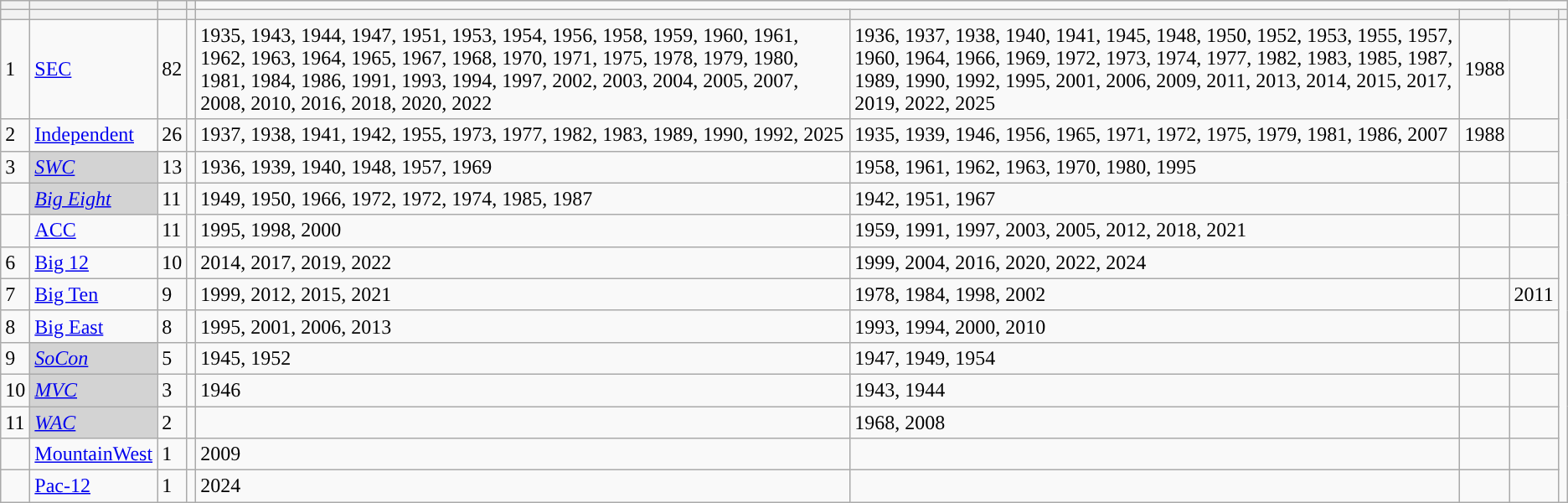<table class="wikitable sortable">
<tr>
<th></th>
<th></th>
<th></th>
<th></th>
</tr>
<tr>
<th></th>
<th></th>
<th></th>
<th></th>
<th></th>
<th></th>
<th></th>
<th></th>
<th></th>
</tr>
<tr>
<td>1</td>
<td><a href='#'>SEC</a></td>
<td>82</td>
<td></td>
<td>1935, 1943, 1944, 1947, 1951, 1953, 1954, 1956, 1958, 1959, 1960, 1961, 1962, 1963, 1964, 1965, 1967, 1968, 1970, 1971, 1975, 1978, 1979, 1980, 1981, 1984, 1986, 1991, 1993, 1994, 1997, 2002, 2003, 2004, 2005, 2007, 2008, 2010, 2016, 2018, 2020, 2022</td>
<td>1936, 1937, 1938, 1940, 1941, 1945, 1948, 1950, 1952, 1953, 1955, 1957, 1960, 1964, 1966, 1969, 1972, 1973, 1974, 1977, 1982, 1983, 1985, 1987, 1989, 1990, 1992, 1995, 2001, 2006, 2009, 2011, 2013, 2014, 2015, 2017, 2019, 2022, 2025</td>
<td>1988</td>
<td></td>
</tr>
<tr>
<td>2</td>
<td><a href='#'>Independent</a></td>
<td>26</td>
<td></td>
<td>1937, 1938, 1941, 1942, 1955, 1973, 1977, 1982, 1983, 1989, 1990, 1992, 2025</td>
<td>1935, 1939, 1946, 1956, 1965, 1971, 1972, 1975, 1979, 1981, 1986, 2007</td>
<td>1988</td>
<td></td>
</tr>
<tr>
<td>3</td>
<td bgcolor=lightgrey><em><a href='#'>SWC</a></em></td>
<td>13</td>
<td></td>
<td>1936, 1939, 1940, 1948, 1957, 1969</td>
<td>1958, 1961, 1962, 1963, 1970, 1980, 1995</td>
<td></td>
<td></td>
</tr>
<tr>
<td></td>
<td bgcolor=lightgrey><em><a href='#'>Big Eight</a></em></td>
<td>11</td>
<td></td>
<td>1949, 1950, 1966, 1972, 1972, 1974, 1985, 1987</td>
<td>1942, 1951, 1967</td>
<td></td>
<td></td>
</tr>
<tr>
<td></td>
<td><a href='#'>ACC</a></td>
<td>11</td>
<td></td>
<td>1995, 1998, 2000</td>
<td>1959, 1991, 1997, 2003, 2005, 2012, 2018, 2021</td>
<td></td>
<td></td>
</tr>
<tr>
<td>6</td>
<td><a href='#'>Big 12</a></td>
<td>10</td>
<td></td>
<td>2014, 2017, 2019, 2022</td>
<td>1999, 2004, 2016, 2020, 2022, 2024</td>
<td></td>
<td></td>
</tr>
<tr>
<td>7</td>
<td><a href='#'>Big Ten</a></td>
<td>9</td>
<td> </td>
<td>1999, 2012, 2015, 2021</td>
<td>1978, 1984, 1998, 2002</td>
<td></td>
<td>2011</td>
</tr>
<tr>
<td>8</td>
<td><a href='#'>Big East</a></td>
<td>8</td>
<td></td>
<td>1995, 2001, 2006, 2013</td>
<td>1993, 1994, 2000, 2010</td>
<td></td>
<td></td>
</tr>
<tr>
<td>9</td>
<td bgcolor=lightgrey><em><a href='#'>SoCon</a></em></td>
<td>5</td>
<td></td>
<td>1945, 1952</td>
<td>1947, 1949, 1954</td>
<td></td>
<td></td>
</tr>
<tr>
<td>10</td>
<td bgcolor=lightgrey><em><a href='#'>MVC</a></em></td>
<td>3</td>
<td></td>
<td>1946</td>
<td>1943, 1944</td>
<td></td>
<td></td>
</tr>
<tr>
<td>11</td>
<td bgcolor=lightgrey><em><a href='#'>WAC</a></em></td>
<td>2</td>
<td></td>
<td></td>
<td>1968, 2008</td>
<td></td>
<td></td>
</tr>
<tr>
<td></td>
<td><a href='#'>MountainWest</a></td>
<td>1</td>
<td></td>
<td>2009</td>
<td></td>
<td></td>
<td></td>
</tr>
<tr>
<td></td>
<td><a href='#'>Pac-12</a></td>
<td>1</td>
<td></td>
<td>2024</td>
<td></td>
<td></td>
<td></td>
</tr>
</table>
